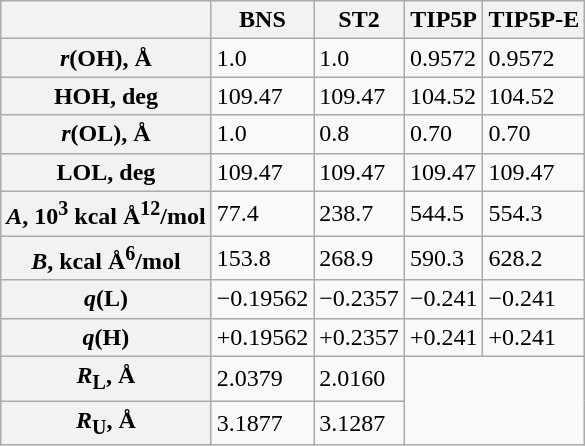<table class="wikitable">
<tr>
<th></th>
<th>BNS</th>
<th>ST2</th>
<th>TIP5P</th>
<th>TIP5P-E</th>
</tr>
<tr>
<th><em>r</em>(OH), Å</th>
<td>1.0</td>
<td>1.0</td>
<td>0.9572</td>
<td>0.9572</td>
</tr>
<tr>
<th>HOH, deg</th>
<td>109.47</td>
<td>109.47</td>
<td>104.52</td>
<td>104.52</td>
</tr>
<tr>
<th><em>r</em>(OL), Å</th>
<td>1.0</td>
<td>0.8</td>
<td>0.70</td>
<td>0.70</td>
</tr>
<tr>
<th>LOL, deg</th>
<td>109.47</td>
<td>109.47</td>
<td>109.47</td>
<td>109.47</td>
</tr>
<tr>
<th><em>A</em>, 10<sup>3</sup> kcal Å<sup>12</sup>/mol</th>
<td>77.4</td>
<td>238.7</td>
<td>544.5</td>
<td>554.3</td>
</tr>
<tr>
<th><em>B</em>, kcal Å<sup>6</sup>/mol</th>
<td>153.8</td>
<td>268.9</td>
<td>590.3</td>
<td>628.2</td>
</tr>
<tr>
<th><em>q</em>(L)</th>
<td>−0.19562</td>
<td>−0.2357</td>
<td>−0.241</td>
<td>−0.241</td>
</tr>
<tr>
<th><em>q</em>(H)</th>
<td>+0.19562</td>
<td>+0.2357</td>
<td>+0.241</td>
<td>+0.241</td>
</tr>
<tr>
<th><em>R</em><sub>L</sub>, Å</th>
<td>2.0379</td>
<td>2.0160</td>
</tr>
<tr>
<th><em>R</em><sub>U</sub>, Å</th>
<td>3.1877</td>
<td>3.1287</td>
</tr>
</table>
